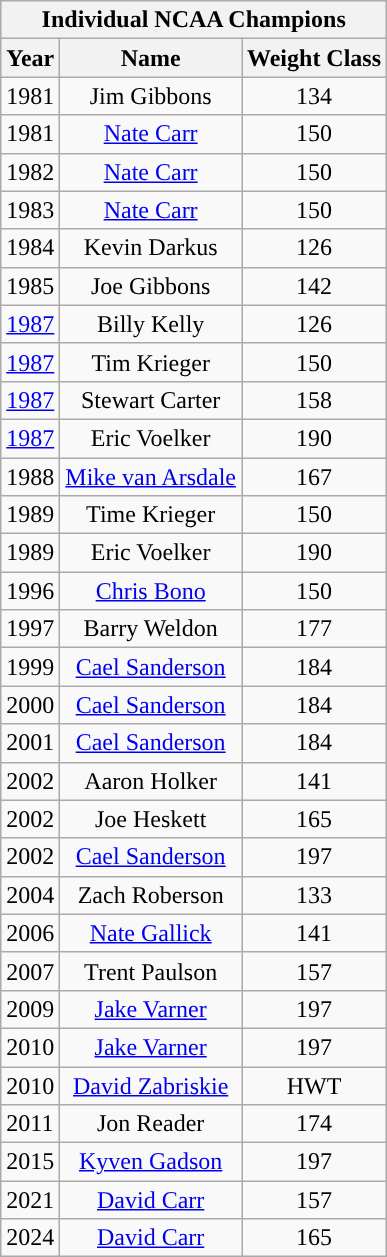<table class="wikitable">
<tr>
<th colspan="3">Individual NCAA Champions</th>
</tr>
<tr>
<th scope="col">Year</th>
<th scope="col">Name</th>
<th scope="col">Weight Class</th>
</tr>
<tr>
<td>1981</td>
<td style="text-align: center;">Jim Gibbons</td>
<td style="text-align: center;">134</td>
</tr>
<tr>
<td>1981</td>
<td style="text-align: center;"><a href='#'>Nate Carr</a></td>
<td style="text-align: center;">150</td>
</tr>
<tr>
<td>1982</td>
<td style="text-align: center;"><a href='#'>Nate Carr</a></td>
<td style="text-align: center;">150</td>
</tr>
<tr>
<td>1983</td>
<td style="text-align: center;"><a href='#'>Nate Carr</a></td>
<td style="text-align: center;">150</td>
</tr>
<tr>
<td>1984</td>
<td style="text-align: center;">Kevin Darkus</td>
<td style="text-align: center;">126</td>
</tr>
<tr>
<td>1985</td>
<td style="text-align: center;">Joe Gibbons</td>
<td style="text-align: center;">142</td>
</tr>
<tr>
<td><a href='#'>1987</a></td>
<td style="text-align: center;">Billy Kelly</td>
<td style="text-align: center;">126</td>
</tr>
<tr>
<td><a href='#'>1987</a></td>
<td style="text-align: center;">Tim Krieger</td>
<td style="text-align: center;">150</td>
</tr>
<tr>
<td><a href='#'>1987</a></td>
<td style="text-align: center;">Stewart Carter</td>
<td style="text-align: center;">158</td>
</tr>
<tr>
<td><a href='#'>1987</a></td>
<td style="text-align: center;">Eric Voelker</td>
<td style="text-align: center;">190</td>
</tr>
<tr>
<td>1988</td>
<td style="text-align: center;"><a href='#'>Mike van Arsdale</a></td>
<td style="text-align: center;">167</td>
</tr>
<tr>
<td>1989</td>
<td style="text-align: center;">Time Krieger</td>
<td style="text-align: center;">150</td>
</tr>
<tr>
<td>1989</td>
<td style="text-align: center;">Eric Voelker</td>
<td style="text-align: center;">190</td>
</tr>
<tr>
<td>1996</td>
<td style="text-align: center;"><a href='#'>Chris Bono</a></td>
<td style="text-align: center;">150</td>
</tr>
<tr>
<td>1997</td>
<td style="text-align: center;">Barry Weldon</td>
<td style="text-align: center;">177</td>
</tr>
<tr>
<td>1999</td>
<td style="text-align: center;"><a href='#'>Cael Sanderson</a></td>
<td style="text-align: center;">184</td>
</tr>
<tr>
<td>2000</td>
<td style="text-align: center;"><a href='#'>Cael Sanderson</a></td>
<td style="text-align: center;">184</td>
</tr>
<tr>
<td>2001</td>
<td style="text-align: center;"><a href='#'>Cael Sanderson</a></td>
<td style="text-align: center;">184</td>
</tr>
<tr>
<td>2002</td>
<td style="text-align: center;">Aaron Holker</td>
<td style="text-align: center;">141</td>
</tr>
<tr>
<td>2002</td>
<td style="text-align: center;">Joe Heskett</td>
<td style="text-align: center;">165</td>
</tr>
<tr>
<td>2002</td>
<td style="text-align: center;"><a href='#'>Cael Sanderson</a></td>
<td style="text-align: center;">197</td>
</tr>
<tr>
<td>2004</td>
<td style="text-align: center;">Zach Roberson</td>
<td style="text-align: center;">133</td>
</tr>
<tr>
<td>2006</td>
<td style="text-align: center;"><a href='#'>Nate Gallick</a></td>
<td style="text-align: center;">141</td>
</tr>
<tr>
<td>2007</td>
<td style="text-align: center;">Trent Paulson</td>
<td style="text-align: center;">157</td>
</tr>
<tr>
<td>2009</td>
<td style="text-align: center;"><a href='#'>Jake Varner</a></td>
<td style="text-align: center;">197</td>
</tr>
<tr>
<td>2010</td>
<td style="text-align: center;"><a href='#'>Jake Varner</a></td>
<td style="text-align: center;">197</td>
</tr>
<tr>
<td>2010</td>
<td style="text-align: center;"><a href='#'>David Zabriskie</a></td>
<td style="text-align: center;">HWT</td>
</tr>
<tr>
<td>2011</td>
<td style="text-align: center;">Jon Reader</td>
<td style="text-align: center;">174</td>
</tr>
<tr>
<td>2015</td>
<td style="text-align: center;"><a href='#'>Kyven Gadson</a></td>
<td style="text-align: center;">197</td>
</tr>
<tr>
<td>2021</td>
<td style="text-align: center;"><a href='#'>David Carr</a></td>
<td style="text-align: center;">157</td>
</tr>
<tr>
<td>2024</td>
<td style="text-align: center;"><a href='#'>David Carr</a></td>
<td style="text-align: center;">165</td>
</tr>
</table>
